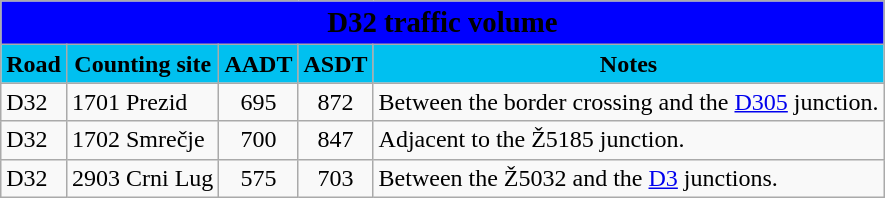<table class="wikitable">
<tr>
<td colspan=5 bgcolor=blue align=center style=margin-top:15><span><big><strong>D32 traffic volume</strong></big></span></td>
</tr>
<tr>
<td align=center bgcolor=00c0f0><strong>Road</strong></td>
<td align=center bgcolor=00c0f0><strong>Counting site</strong></td>
<td align=center bgcolor=00c0f0><strong>AADT</strong></td>
<td align=center bgcolor=00c0f0><strong>ASDT</strong></td>
<td align=center bgcolor=00c0f0><strong>Notes</strong></td>
</tr>
<tr>
<td> D32</td>
<td>1701 Prezid</td>
<td align=center>695</td>
<td align=center>872</td>
<td>Between the border crossing and the <a href='#'>D305</a> junction.</td>
</tr>
<tr>
<td> D32</td>
<td>1702 Smrečje</td>
<td align=center>700</td>
<td align=center>847</td>
<td>Adjacent to the Ž5185 junction.</td>
</tr>
<tr>
<td> D32</td>
<td>2903 Crni Lug</td>
<td align=center>575</td>
<td align=center>703</td>
<td>Between the Ž5032 and the <a href='#'>D3</a> junctions.</td>
</tr>
</table>
